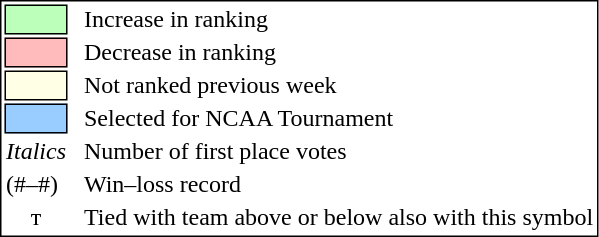<table style="border:1px solid black;">
<tr>
<td style="background:#bbffbb; width:20px; border:1px solid black;"></td>
<td> </td>
<td>Increase in ranking</td>
</tr>
<tr>
<td style="background:#ffbbbb; width:20px; border:1px solid black;"></td>
<td> </td>
<td>Decrease in ranking</td>
</tr>
<tr>
<td style="background:#FFFFE6; width:20px; border:1px solid black;"></td>
<td> </td>
<td>Not ranked previous week</td>
</tr>
<tr>
<td style="background:#9cf; width:20px; border:1px solid black;"></td>
<td> </td>
<td>Selected for NCAA Tournament</td>
</tr>
<tr>
<td><em>Italics</em></td>
<td> </td>
<td>Number of first place votes</td>
</tr>
<tr>
<td>(#–#)</td>
<td> </td>
<td>Win–loss record</td>
</tr>
<tr>
<td align="center">т</td>
<td> </td>
<td>Tied with team above or below also with this symbol</td>
</tr>
</table>
